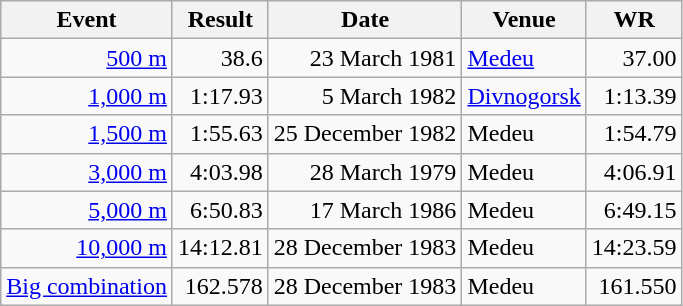<table class="wikitable" style="text-align:right">
<tr>
<th>Event</th>
<th>Result</th>
<th>Date</th>
<th>Venue</th>
<th>WR</th>
</tr>
<tr>
<td><a href='#'>500 m</a></td>
<td>38.6</td>
<td>23 March 1981</td>
<td align="left"><a href='#'>Medeu</a></td>
<td>37.00</td>
</tr>
<tr>
<td><a href='#'>1,000 m</a></td>
<td>1:17.93</td>
<td>5 March 1982</td>
<td align="left"><a href='#'>Divnogorsk</a></td>
<td>1:13.39</td>
</tr>
<tr>
<td><a href='#'>1,500 m</a></td>
<td>1:55.63</td>
<td>25 December 1982</td>
<td align="left">Medeu</td>
<td>1:54.79</td>
</tr>
<tr>
<td><a href='#'>3,000 m</a></td>
<td>4:03.98</td>
<td>28 March 1979</td>
<td align="left">Medeu</td>
<td>4:06.91</td>
</tr>
<tr>
<td><a href='#'>5,000 m</a></td>
<td>6:50.83</td>
<td>17 March 1986</td>
<td align="left">Medeu</td>
<td>6:49.15</td>
</tr>
<tr>
<td><a href='#'>10,000 m</a></td>
<td>14:12.81</td>
<td>28 December 1983</td>
<td align="left">Medeu</td>
<td>14:23.59</td>
</tr>
<tr>
<td><a href='#'>Big combination</a></td>
<td>162.578</td>
<td>28 December 1983</td>
<td align="left">Medeu</td>
<td>161.550</td>
</tr>
</table>
